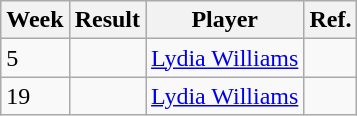<table class="wikitable">
<tr>
<th>Week</th>
<th>Result</th>
<th>Player</th>
<th>Ref.</th>
</tr>
<tr>
<td>5</td>
<td></td>
<td> <a href='#'>Lydia Williams</a></td>
<td></td>
</tr>
<tr>
<td>19</td>
<td></td>
<td> <a href='#'>Lydia Williams</a></td>
<td></td>
</tr>
</table>
